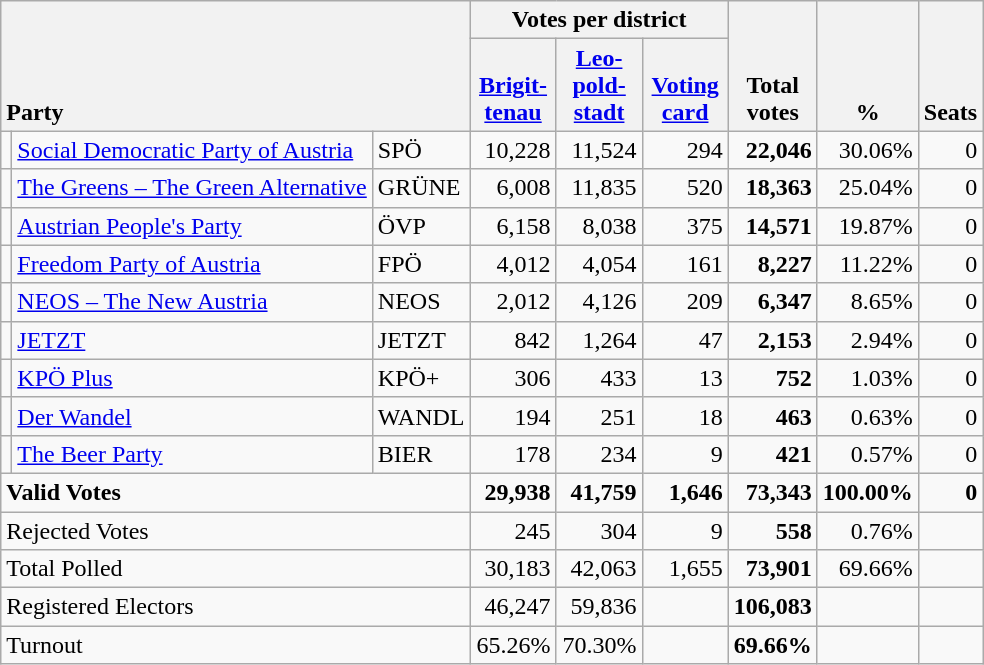<table class="wikitable" border="1" style="text-align:right;">
<tr>
<th style="text-align:left;" valign=bottom rowspan=2 colspan=3>Party</th>
<th colspan=3>Votes per district</th>
<th align=center valign=bottom rowspan=2 width="50">Total<br>votes</th>
<th align=center valign=bottom rowspan=2 width="50">%</th>
<th align=center valign=bottom rowspan=2>Seats</th>
</tr>
<tr>
<th align=center valign=bottom width="50"><a href='#'>Brigit-<br>tenau</a></th>
<th align=center valign=bottom width="50"><a href='#'>Leo-<br>pold-<br>stadt</a></th>
<th align=center valign=bottom width="50"><a href='#'>Voting<br>card</a></th>
</tr>
<tr>
<td></td>
<td align=left><a href='#'>Social Democratic Party of Austria</a></td>
<td align=left>SPÖ</td>
<td>10,228</td>
<td>11,524</td>
<td>294</td>
<td><strong>22,046</strong></td>
<td>30.06%</td>
<td>0</td>
</tr>
<tr>
<td></td>
<td align=left style="white-space: nowrap;"><a href='#'>The Greens – The Green Alternative</a></td>
<td align=left>GRÜNE</td>
<td>6,008</td>
<td>11,835</td>
<td>520</td>
<td><strong>18,363</strong></td>
<td>25.04%</td>
<td>0</td>
</tr>
<tr>
<td></td>
<td align=left><a href='#'>Austrian People's Party</a></td>
<td align=left>ÖVP</td>
<td>6,158</td>
<td>8,038</td>
<td>375</td>
<td><strong>14,571</strong></td>
<td>19.87%</td>
<td>0</td>
</tr>
<tr>
<td></td>
<td align=left><a href='#'>Freedom Party of Austria</a></td>
<td align=left>FPÖ</td>
<td>4,012</td>
<td>4,054</td>
<td>161</td>
<td><strong>8,227</strong></td>
<td>11.22%</td>
<td>0</td>
</tr>
<tr>
<td></td>
<td align=left><a href='#'>NEOS – The New Austria</a></td>
<td align=left>NEOS</td>
<td>2,012</td>
<td>4,126</td>
<td>209</td>
<td><strong>6,347</strong></td>
<td>8.65%</td>
<td>0</td>
</tr>
<tr>
<td></td>
<td align=left><a href='#'>JETZT</a></td>
<td align=left>JETZT</td>
<td>842</td>
<td>1,264</td>
<td>47</td>
<td><strong>2,153</strong></td>
<td>2.94%</td>
<td>0</td>
</tr>
<tr>
<td></td>
<td align=left><a href='#'>KPÖ Plus</a></td>
<td align=left>KPÖ+</td>
<td>306</td>
<td>433</td>
<td>13</td>
<td><strong>752</strong></td>
<td>1.03%</td>
<td>0</td>
</tr>
<tr>
<td></td>
<td align=left><a href='#'>Der Wandel</a></td>
<td align=left>WANDL</td>
<td>194</td>
<td>251</td>
<td>18</td>
<td><strong>463</strong></td>
<td>0.63%</td>
<td>0</td>
</tr>
<tr>
<td></td>
<td align=left><a href='#'>The Beer Party</a></td>
<td align=left>BIER</td>
<td>178</td>
<td>234</td>
<td>9</td>
<td><strong>421</strong></td>
<td>0.57%</td>
<td>0</td>
</tr>
<tr style="font-weight:bold">
<td align=left colspan=3>Valid Votes</td>
<td>29,938</td>
<td>41,759</td>
<td>1,646</td>
<td>73,343</td>
<td>100.00%</td>
<td>0</td>
</tr>
<tr>
<td align=left colspan=3>Rejected Votes</td>
<td>245</td>
<td>304</td>
<td>9</td>
<td><strong>558</strong></td>
<td>0.76%</td>
<td></td>
</tr>
<tr>
<td align=left colspan=3>Total Polled</td>
<td>30,183</td>
<td>42,063</td>
<td>1,655</td>
<td><strong>73,901</strong></td>
<td>69.66%</td>
<td></td>
</tr>
<tr>
<td align=left colspan=3>Registered Electors</td>
<td>46,247</td>
<td>59,836</td>
<td></td>
<td><strong>106,083</strong></td>
<td></td>
<td></td>
</tr>
<tr>
<td align=left colspan=3>Turnout</td>
<td>65.26%</td>
<td>70.30%</td>
<td></td>
<td><strong>69.66%</strong></td>
<td></td>
<td></td>
</tr>
</table>
